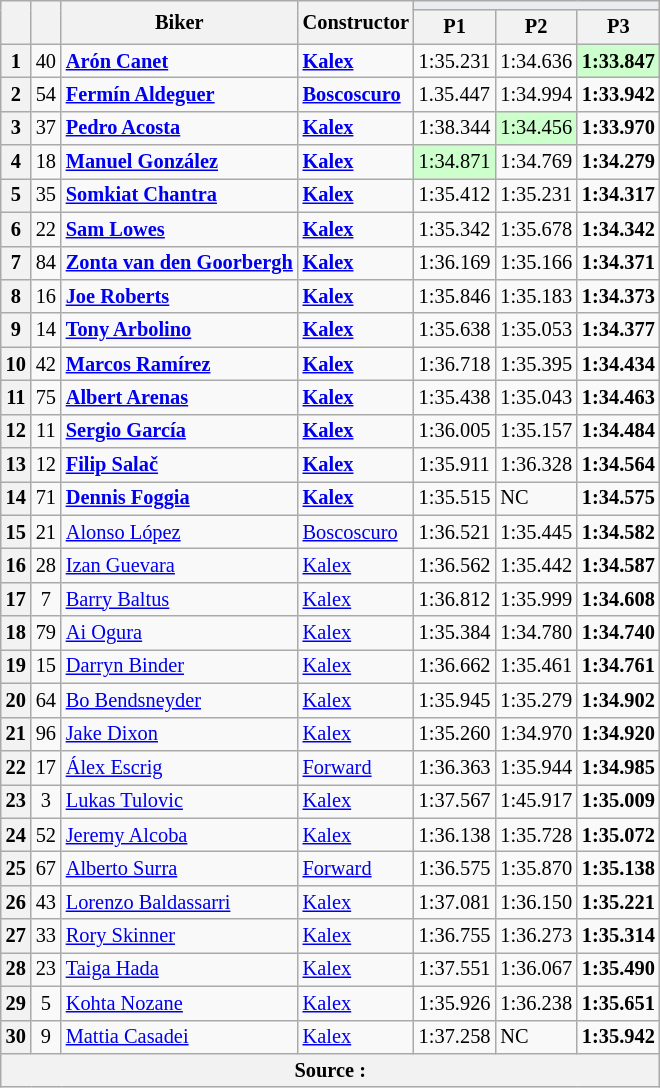<table class="wikitable sortable" style="font-size: 85%;">
<tr>
<th rowspan="2"></th>
<th rowspan="2"></th>
<th rowspan="2">Biker</th>
<th rowspan="2">Constructor</th>
<th colspan="3" style="background:#eaecf0; text-align:center;"></th>
</tr>
<tr>
<th scope="col">P1</th>
<th scope="col">P2</th>
<th scope="col">P3</th>
</tr>
<tr>
<th scope="row">1</th>
<td align="center">40</td>
<td><strong> <a href='#'>Arón Canet</a></strong></td>
<td><strong><a href='#'>Kalex</a></strong></td>
<td>1:35.231</td>
<td>1:34.636</td>
<td style="background:#ccffcc;"><strong>1:33.847</strong></td>
</tr>
<tr>
<th scope="row">2</th>
<td align="center">54</td>
<td><strong> <a href='#'>Fermín Aldeguer</a></strong></td>
<td><strong><a href='#'>Boscoscuro</a></strong></td>
<td>1.35.447</td>
<td>1:34.994</td>
<td><strong>1:33.942</strong></td>
</tr>
<tr>
<th scope="row">3</th>
<td align="center">37</td>
<td><strong> <a href='#'>Pedro Acosta</a></strong></td>
<td><strong><a href='#'>Kalex</a></strong></td>
<td>1:38.344</td>
<td style="background:#ccffcc;">1:34.456</td>
<td><strong>1:33.970</strong></td>
</tr>
<tr>
<th scope="row">4</th>
<td align="center">18</td>
<td><strong> <a href='#'>Manuel González</a></strong></td>
<td><strong><a href='#'>Kalex</a></strong></td>
<td style="background:#ccffcc;">1:34.871</td>
<td>1:34.769</td>
<td><strong>1:34.279</strong></td>
</tr>
<tr>
<th scope="row">5</th>
<td align="center">35</td>
<td><strong> <a href='#'>Somkiat Chantra</a></strong></td>
<td><strong><a href='#'>Kalex</a></strong></td>
<td>1:35.412</td>
<td>1:35.231</td>
<td><strong>1:34.317</strong></td>
</tr>
<tr>
<th scope="row">6</th>
<td align="center">22</td>
<td><strong> <a href='#'>Sam Lowes</a></strong></td>
<td><strong><a href='#'>Kalex</a></strong></td>
<td>1:35.342</td>
<td>1:35.678</td>
<td><strong>1:34.342</strong></td>
</tr>
<tr>
<th scope="row">7</th>
<td align="center">84</td>
<td><strong> <a href='#'>Zonta van den Goorbergh</a></strong></td>
<td><strong><a href='#'>Kalex</a></strong></td>
<td>1:36.169</td>
<td>1:35.166</td>
<td><strong>1:34.371</strong></td>
</tr>
<tr>
<th scope="row">8</th>
<td align="center">16</td>
<td><strong> <a href='#'>Joe Roberts</a></strong></td>
<td><strong><a href='#'>Kalex</a></strong></td>
<td>1:35.846</td>
<td>1:35.183</td>
<td><strong>1:34.373</strong></td>
</tr>
<tr>
<th scope="row">9</th>
<td align="center">14</td>
<td><strong></strong> <strong><a href='#'>Tony Arbolino</a></strong></td>
<td><strong><a href='#'>Kalex</a></strong></td>
<td>1:35.638</td>
<td>1:35.053</td>
<td><strong>1:34.377</strong></td>
</tr>
<tr>
<th scope="row">10</th>
<td align="center">42</td>
<td><strong> <a href='#'>Marcos Ramírez</a></strong></td>
<td><strong><a href='#'>Kalex</a></strong></td>
<td>1:36.718</td>
<td>1:35.395</td>
<td><strong>1:34.434</strong></td>
</tr>
<tr>
<th scope="row">11</th>
<td align="center">75</td>
<td><strong> <a href='#'>Albert Arenas</a></strong></td>
<td><strong><a href='#'>Kalex</a></strong></td>
<td>1:35.438</td>
<td>1:35.043</td>
<td><strong>1:34.463</strong></td>
</tr>
<tr>
<th scope="row">12</th>
<td align="center">11</td>
<td><strong> <a href='#'>Sergio García</a></strong></td>
<td><strong><a href='#'>Kalex</a></strong></td>
<td>1:36.005</td>
<td>1:35.157</td>
<td><strong>1:34.484</strong></td>
</tr>
<tr>
<th scope="row">13</th>
<td align="center">12</td>
<td><strong> <a href='#'>Filip Salač</a></strong></td>
<td><strong><a href='#'>Kalex</a></strong></td>
<td>1:35.911</td>
<td>1:36.328</td>
<td><strong>1:34.564</strong></td>
</tr>
<tr>
<th scope="row">14</th>
<td align="center">71</td>
<td><strong> <a href='#'>Dennis Foggia</a></strong></td>
<td><strong><a href='#'>Kalex</a></strong></td>
<td>1:35.515</td>
<td>NC</td>
<td><strong>1:34.575</strong></td>
</tr>
<tr>
<th scope="row">15</th>
<td align="center">21</td>
<td> <a href='#'>Alonso López</a></td>
<td><a href='#'>Boscoscuro</a></td>
<td>1:36.521</td>
<td>1:35.445</td>
<td><strong>1:34.582</strong></td>
</tr>
<tr>
<th scope="row">16</th>
<td align="center">28</td>
<td> <a href='#'>Izan Guevara</a></td>
<td><a href='#'>Kalex</a></td>
<td>1:36.562</td>
<td>1:35.442</td>
<td><strong>1:34.587</strong></td>
</tr>
<tr>
<th scope="row">17</th>
<td align="center">7</td>
<td> <a href='#'>Barry Baltus</a></td>
<td><a href='#'>Kalex</a></td>
<td>1:36.812</td>
<td>1:35.999</td>
<td><strong>1:34.608</strong></td>
</tr>
<tr>
<th scope="row">18</th>
<td align="center">79</td>
<td> <a href='#'>Ai Ogura</a></td>
<td><a href='#'>Kalex</a></td>
<td>1:35.384</td>
<td>1:34.780</td>
<td><strong>1:34.740</strong></td>
</tr>
<tr>
<th scope="row">19</th>
<td align="center">15</td>
<td> <a href='#'>Darryn Binder</a></td>
<td><a href='#'>Kalex</a></td>
<td>1:36.662</td>
<td>1:35.461</td>
<td><strong>1:34.761</strong></td>
</tr>
<tr>
<th scope="row">20</th>
<td align="center">64</td>
<td> <a href='#'>Bo Bendsneyder</a></td>
<td><a href='#'>Kalex</a></td>
<td>1:35.945</td>
<td>1:35.279</td>
<td><strong>1:34.902</strong></td>
</tr>
<tr>
<th scope="row">21</th>
<td align="center">96</td>
<td> <a href='#'>Jake Dixon</a></td>
<td><a href='#'>Kalex</a></td>
<td>1:35.260</td>
<td>1:34.970</td>
<td><strong>1:34.920</strong></td>
</tr>
<tr>
<th scope="row">22</th>
<td align="center">17</td>
<td> <a href='#'>Álex Escrig</a></td>
<td><a href='#'>Forward</a></td>
<td>1:36.363</td>
<td>1:35.944</td>
<td><strong>1:34.985</strong></td>
</tr>
<tr>
<th scope="row">23</th>
<td align="center">3</td>
<td> <a href='#'>Lukas Tulovic</a></td>
<td><a href='#'>Kalex</a></td>
<td>1:37.567</td>
<td>1:45.917</td>
<td><strong>1:35.009</strong></td>
</tr>
<tr>
<th scope="row">24</th>
<td align="center">52</td>
<td> <a href='#'>Jeremy Alcoba</a></td>
<td><a href='#'>Kalex</a></td>
<td>1:36.138</td>
<td>1:35.728</td>
<td><strong>1:35.072</strong></td>
</tr>
<tr>
<th scope="row">25</th>
<td align="center">67</td>
<td> <a href='#'>Alberto Surra</a></td>
<td><a href='#'>Forward</a></td>
<td>1:36.575</td>
<td>1:35.870</td>
<td><strong>1:35.138</strong></td>
</tr>
<tr>
<th scope="row">26</th>
<td align="center">43</td>
<td> <a href='#'>Lorenzo Baldassarri</a></td>
<td><a href='#'>Kalex</a></td>
<td>1:37.081</td>
<td>1:36.150</td>
<td><strong>1:35.221</strong></td>
</tr>
<tr>
<th scope="row">27</th>
<td align="center">33</td>
<td> <a href='#'>Rory Skinner</a></td>
<td><a href='#'>Kalex</a></td>
<td>1:36.755</td>
<td>1:36.273</td>
<td><strong>1:35.314</strong></td>
</tr>
<tr>
<th scope="row">28</th>
<td align="center">23</td>
<td> <a href='#'>Taiga Hada</a></td>
<td><a href='#'>Kalex</a></td>
<td>1:37.551</td>
<td>1:36.067</td>
<td><strong>1:35.490</strong></td>
</tr>
<tr>
<th scope="row">29</th>
<td align="center">5</td>
<td> <a href='#'>Kohta Nozane</a></td>
<td><a href='#'>Kalex</a></td>
<td>1:35.926</td>
<td>1:36.238</td>
<td><strong>1:35.651</strong></td>
</tr>
<tr>
<th scope="row">30</th>
<td align="center">9</td>
<td> <a href='#'>Mattia Casadei</a></td>
<td><a href='#'>Kalex</a></td>
<td>1:37.258</td>
<td>NC</td>
<td><strong>1:35.942</strong></td>
</tr>
<tr>
<th colspan="7">Source : </th>
</tr>
</table>
